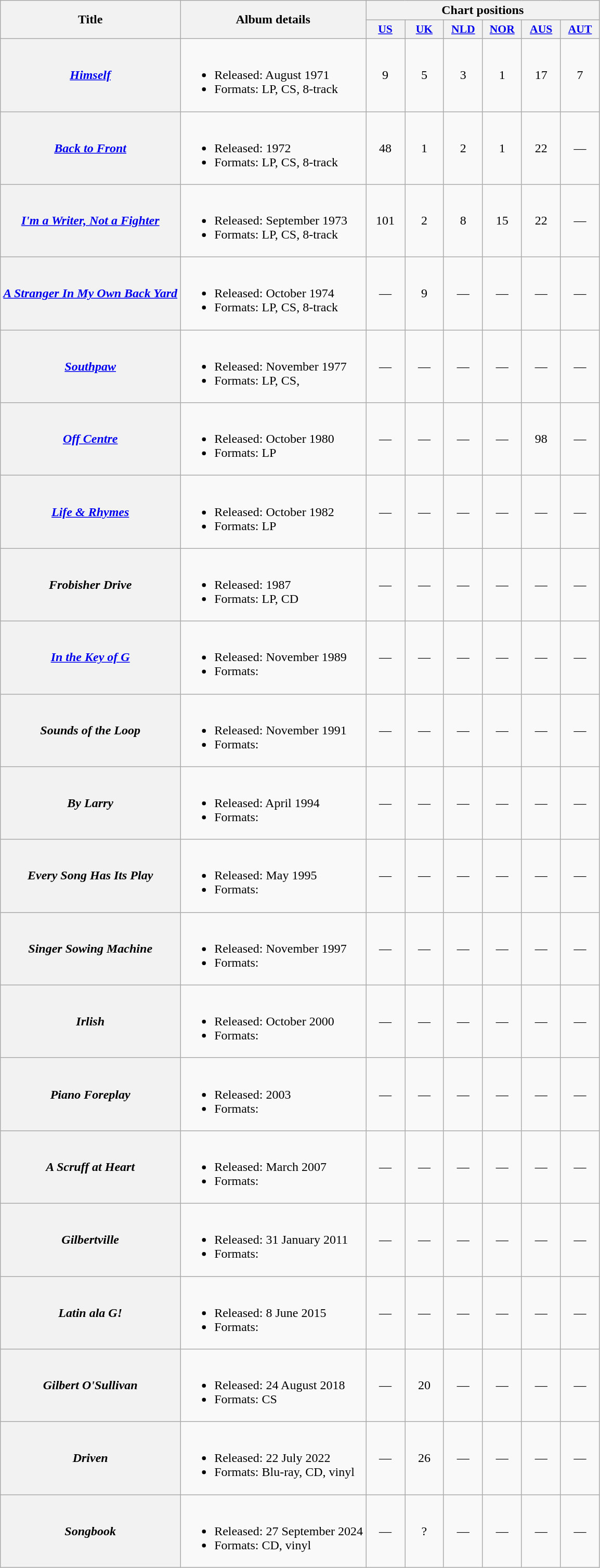<table class="wikitable plainrowheaders">
<tr>
<th scope="col" rowspan="2">Title</th>
<th scope="col" rowspan="2">Album details</th>
<th colspan="6">Chart positions</th>
</tr>
<tr>
<th style="width:3em; font-size:90%"><a href='#'>US</a><br></th>
<th style="width:3em; font-size:90%"><a href='#'>UK</a><br></th>
<th style="width:3em; font-size:90%"><a href='#'>NLD</a><br></th>
<th style="width:3em; font-size:90%"><a href='#'>NOR</a><br></th>
<th style="width:3em; font-size:90%"><a href='#'>AUS</a><br></th>
<th style="width:3em; font-size:90%"><a href='#'>AUT</a><br></th>
</tr>
<tr>
<th scope="row"><em><a href='#'>Himself</a></em></th>
<td><br><ul><li>Released: August 1971</li><li>Formats: LP, CS, 8-track</li></ul></td>
<td align="center">9</td>
<td align="center">5</td>
<td align="center">3</td>
<td align="center">1</td>
<td align="center">17</td>
<td align="center">7</td>
</tr>
<tr>
<th scope="row"><em><a href='#'>Back to Front</a></em></th>
<td><br><ul><li>Released: 1972</li><li>Formats: LP, CS, 8-track</li></ul></td>
<td align="center">48</td>
<td align="center">1</td>
<td align="center">2</td>
<td align="center">1</td>
<td align="center">22</td>
<td align="center">—</td>
</tr>
<tr>
<th scope="row"><em><a href='#'>I'm a Writer, Not a Fighter</a></em></th>
<td><br><ul><li>Released: September 1973</li><li>Formats: LP, CS, 8-track</li></ul></td>
<td align="center">101</td>
<td align="center">2</td>
<td align="center">8</td>
<td align="center">15</td>
<td align="center">22</td>
<td align="center">—</td>
</tr>
<tr>
<th scope="row"><em><a href='#'>A Stranger In My Own Back Yard</a></em></th>
<td><br><ul><li>Released: October 1974</li><li>Formats: LP, CS, 8-track</li></ul></td>
<td align="center">—</td>
<td align="center">9</td>
<td align="center">—</td>
<td align="center">—</td>
<td align="center">—</td>
<td align="center">—</td>
</tr>
<tr>
<th scope="row"><em><a href='#'>Southpaw</a></em></th>
<td><br><ul><li>Released: November 1977</li><li>Formats: LP, CS,</li></ul></td>
<td align="center">—</td>
<td align="center">—</td>
<td align="center">—</td>
<td align="center">—</td>
<td align="center">—</td>
<td align="center">—</td>
</tr>
<tr>
<th scope="row"><em><a href='#'>Off Centre</a></em></th>
<td><br><ul><li>Released: October 1980</li><li>Formats: LP</li></ul></td>
<td align="center">—</td>
<td align="center">—</td>
<td align="center">—</td>
<td align="center">—</td>
<td align="center">98</td>
<td align="center">—</td>
</tr>
<tr>
<th scope="row"><em><a href='#'>Life & Rhymes</a></em></th>
<td><br><ul><li>Released: October 1982</li><li>Formats: LP</li></ul></td>
<td align="center">—</td>
<td align="center">—</td>
<td align="center">—</td>
<td align="center">—</td>
<td align="center">—</td>
<td align="center">—</td>
</tr>
<tr>
<th scope="row"><em>Frobisher Drive</em></th>
<td><br><ul><li>Released: 1987</li><li>Formats: LP, CD</li></ul></td>
<td align="center">—</td>
<td align="center">—</td>
<td align="center">—</td>
<td align="center">—</td>
<td align="center">—</td>
<td align="center">—</td>
</tr>
<tr>
<th scope="row"><em><a href='#'>In the Key of G</a></em><br></th>
<td><br><ul><li>Released: November 1989</li><li>Formats:</li></ul></td>
<td align="center">—</td>
<td align="center">—</td>
<td align="center">—</td>
<td align="center">—</td>
<td align="center">—</td>
<td align="center">—</td>
</tr>
<tr>
<th scope="row"><em>Sounds of the Loop</em></th>
<td><br><ul><li>Released: November 1991</li><li>Formats:</li></ul></td>
<td align="center">—</td>
<td align="center">—</td>
<td align="center">—</td>
<td align="center">—</td>
<td align="center">—</td>
<td align="center">—</td>
</tr>
<tr>
<th scope="row"><em>By Larry</em><br></th>
<td><br><ul><li>Released: April 1994</li><li>Formats:</li></ul></td>
<td align="center">—</td>
<td align="center">—</td>
<td align="center">—</td>
<td align="center">—</td>
<td align="center">—</td>
<td align="center">—</td>
</tr>
<tr>
<th scope="row"><em>Every Song Has Its Play</em></th>
<td><br><ul><li>Released: May 1995</li><li>Formats:</li></ul></td>
<td align="center">—</td>
<td align="center">—</td>
<td align="center">—</td>
<td align="center">—</td>
<td align="center">—</td>
<td align="center">—</td>
</tr>
<tr>
<th scope="row"><em>Singer Sowing Machine</em></th>
<td><br><ul><li>Released: November 1997</li><li>Formats:</li></ul></td>
<td align="center">—</td>
<td align="center">—</td>
<td align="center">—</td>
<td align="center">—</td>
<td align="center">—</td>
<td align="center">—</td>
</tr>
<tr>
<th scope="row"><em>Irlish</em></th>
<td><br><ul><li>Released: October 2000</li><li>Formats:</li></ul></td>
<td align="center">—</td>
<td align="center">—</td>
<td align="center">—</td>
<td align="center">—</td>
<td align="center">—</td>
<td align="center">—</td>
</tr>
<tr>
<th scope="row"><em>Piano Foreplay</em></th>
<td><br><ul><li>Released: 2003</li><li>Formats:</li></ul></td>
<td align="center">—</td>
<td align="center">—</td>
<td align="center">—</td>
<td align="center">—</td>
<td align="center">—</td>
<td align="center">—</td>
</tr>
<tr>
<th scope="row"><em>A Scruff at Heart</em></th>
<td><br><ul><li>Released: March 2007</li><li>Formats:</li></ul></td>
<td align="center">—</td>
<td align="center">—</td>
<td align="center">—</td>
<td align="center">—</td>
<td align="center">—</td>
<td align="center">—</td>
</tr>
<tr>
<th scope="row"><em>Gilbertville</em></th>
<td><br><ul><li>Released: 31 January 2011</li><li>Formats:</li></ul></td>
<td align="center">—</td>
<td align="center">—</td>
<td align="center">—</td>
<td align="center">—</td>
<td align="center">—</td>
<td align="center">—</td>
</tr>
<tr>
<th scope="row"><em>Latin ala G!</em></th>
<td><br><ul><li>Released: 8 June 2015</li><li>Formats:</li></ul></td>
<td align="center">—</td>
<td align="center">—</td>
<td align="center">—</td>
<td align="center">—</td>
<td align="center">—</td>
<td align="center">—</td>
</tr>
<tr>
<th scope="row"><em>Gilbert O'Sullivan</em></th>
<td><br><ul><li>Released: 24 August 2018</li><li>Formats: CS</li></ul></td>
<td align="center">—</td>
<td align="center">20</td>
<td align="center">—</td>
<td align="center">—</td>
<td align="center">—</td>
<td align="center">—</td>
</tr>
<tr>
<th scope="row"><em>Driven</em></th>
<td><br><ul><li>Released: 22 July 2022</li><li>Formats: Blu-ray, CD, vinyl</li></ul></td>
<td align="center">—</td>
<td align="center">26</td>
<td align="center">—</td>
<td align="center">—</td>
<td align="center">—</td>
<td align="center">—</td>
</tr>
<tr>
<th scope="row"><em>Songbook</em></th>
<td><br><ul><li>Released: 27 September 2024</li><li>Formats: CD, vinyl</li></ul></td>
<td align="center">—</td>
<td align="center">?</td>
<td align="center">—</td>
<td align="center">—</td>
<td align="center">—</td>
<td align="center">—</td>
</tr>
</table>
